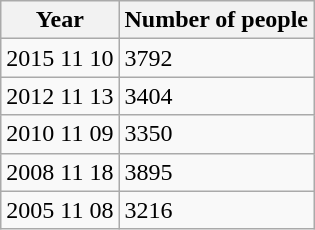<table class="wikitable">
<tr>
<th>Year</th>
<th>Number of people</th>
</tr>
<tr>
<td>2015 11 10</td>
<td>3792</td>
</tr>
<tr>
<td>2012 11 13</td>
<td>3404</td>
</tr>
<tr>
<td>2010 11 09</td>
<td>3350</td>
</tr>
<tr>
<td>2008 11 18</td>
<td>3895</td>
</tr>
<tr>
<td>2005 11 08</td>
<td>3216</td>
</tr>
</table>
